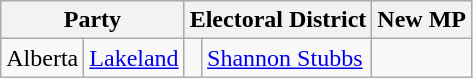<table class="wikitable">
<tr>
<th colspan=2>Party</th>
<th colspan=2>Electoral District</th>
<th colspan=2>New MP</th>
</tr>
<tr>
<td>Alberta</td>
<td><a href='#'>Lakeland</a></td>
<td> </td>
<td><a href='#'>Shannon Stubbs</a></td>
</tr>
</table>
